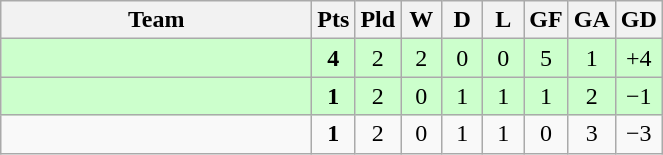<table class="wikitable" style="text-align:center">
<tr>
<th width=200>Team</th>
<th width=20>Pts</th>
<th width=20>Pld</th>
<th width=20>W</th>
<th width=20>D</th>
<th width=20>L</th>
<th width=20>GF</th>
<th width=20>GA</th>
<th width=20>GD</th>
</tr>
<tr style=background:#ccffcc>
<td style="text-align:left;"></td>
<td><strong>4</strong></td>
<td>2</td>
<td>2</td>
<td>0</td>
<td>0</td>
<td>5</td>
<td>1</td>
<td>+4</td>
</tr>
<tr style=background:#ccffcc>
<td style="text-align:left;"></td>
<td><strong>1</strong></td>
<td>2</td>
<td>0</td>
<td>1</td>
<td>1</td>
<td>1</td>
<td>2</td>
<td>−1</td>
</tr>
<tr>
<td style="text-align:left;"></td>
<td><strong>1</strong></td>
<td>2</td>
<td>0</td>
<td>1</td>
<td>1</td>
<td>0</td>
<td>3</td>
<td>−3</td>
</tr>
</table>
